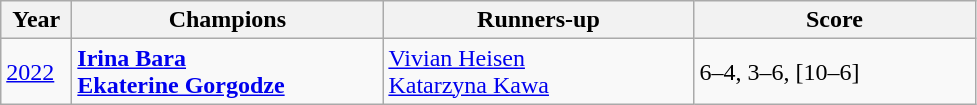<table class="wikitable">
<tr>
<th style="width:40px">Year</th>
<th style="width:200px">Champions</th>
<th style="width:200px">Runners-up</th>
<th style="width:180px" class="unsortable">Score</th>
</tr>
<tr>
<td><a href='#'>2022</a></td>
<td> <strong><a href='#'>Irina Bara</a></strong><br> <strong><a href='#'>Ekaterine Gorgodze</a></strong></td>
<td> <a href='#'>Vivian Heisen</a> <br>  <a href='#'>Katarzyna Kawa</a></td>
<td>6–4, 3–6, [10–6]</td>
</tr>
</table>
